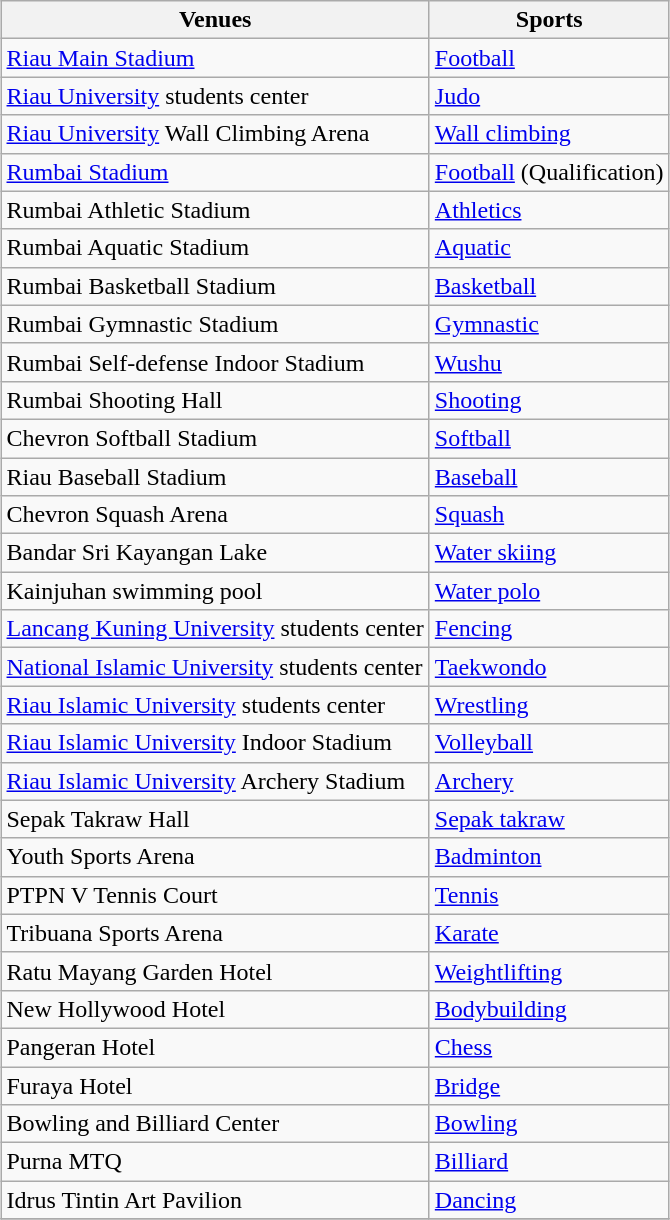<table class="wikitable" style="margin-left:auto;margin-right:auto">
<tr>
<th>Venues</th>
<th>Sports</th>
</tr>
<tr>
<td><a href='#'>Riau Main Stadium</a></td>
<td><a href='#'>Football</a></td>
</tr>
<tr>
<td><a href='#'>Riau University</a> students center</td>
<td><a href='#'>Judo</a></td>
</tr>
<tr>
<td><a href='#'>Riau University</a> Wall Climbing Arena</td>
<td><a href='#'>Wall climbing</a></td>
</tr>
<tr>
<td><a href='#'>Rumbai Stadium</a></td>
<td><a href='#'>Football</a> (Qualification)</td>
</tr>
<tr>
<td>Rumbai Athletic Stadium</td>
<td><a href='#'>Athletics</a></td>
</tr>
<tr>
<td>Rumbai Aquatic Stadium</td>
<td><a href='#'>Aquatic</a></td>
</tr>
<tr>
<td>Rumbai Basketball Stadium</td>
<td><a href='#'>Basketball</a></td>
</tr>
<tr>
<td>Rumbai Gymnastic Stadium</td>
<td><a href='#'>Gymnastic</a></td>
</tr>
<tr>
<td>Rumbai Self-defense Indoor Stadium</td>
<td><a href='#'>Wushu</a></td>
</tr>
<tr>
<td>Rumbai Shooting Hall</td>
<td><a href='#'>Shooting</a></td>
</tr>
<tr>
<td>Chevron Softball Stadium</td>
<td><a href='#'>Softball</a></td>
</tr>
<tr>
<td>Riau Baseball Stadium</td>
<td><a href='#'>Baseball</a></td>
</tr>
<tr>
<td>Chevron Squash Arena</td>
<td><a href='#'>Squash</a></td>
</tr>
<tr>
<td>Bandar Sri Kayangan Lake</td>
<td><a href='#'>Water skiing</a></td>
</tr>
<tr>
<td>Kainjuhan swimming pool</td>
<td><a href='#'>Water polo</a></td>
</tr>
<tr>
<td><a href='#'>Lancang Kuning University</a> students center</td>
<td><a href='#'>Fencing</a></td>
</tr>
<tr>
<td><a href='#'>National Islamic University</a> students center</td>
<td><a href='#'>Taekwondo</a></td>
</tr>
<tr>
<td><a href='#'>Riau Islamic University</a> students center</td>
<td><a href='#'>Wrestling</a></td>
</tr>
<tr>
<td><a href='#'>Riau Islamic University</a> Indoor Stadium</td>
<td><a href='#'>Volleyball</a></td>
</tr>
<tr>
<td><a href='#'>Riau Islamic University</a> Archery Stadium</td>
<td><a href='#'>Archery</a></td>
</tr>
<tr>
<td>Sepak Takraw Hall</td>
<td><a href='#'>Sepak takraw</a></td>
</tr>
<tr>
<td>Youth Sports Arena</td>
<td><a href='#'>Badminton</a></td>
</tr>
<tr>
<td>PTPN V Tennis Court</td>
<td><a href='#'>Tennis</a></td>
</tr>
<tr>
<td>Tribuana Sports Arena</td>
<td><a href='#'>Karate</a></td>
</tr>
<tr>
<td>Ratu Mayang Garden Hotel</td>
<td><a href='#'>Weightlifting</a></td>
</tr>
<tr>
<td>New Hollywood Hotel</td>
<td><a href='#'>Bodybuilding</a></td>
</tr>
<tr>
<td>Pangeran Hotel</td>
<td><a href='#'>Chess</a></td>
</tr>
<tr>
<td>Furaya Hotel</td>
<td><a href='#'>Bridge</a></td>
</tr>
<tr>
<td>Bowling and Billiard Center</td>
<td><a href='#'>Bowling</a></td>
</tr>
<tr>
<td>Purna MTQ</td>
<td><a href='#'>Billiard</a></td>
</tr>
<tr>
<td>Idrus Tintin Art Pavilion</td>
<td><a href='#'>Dancing</a></td>
</tr>
<tr>
</tr>
</table>
